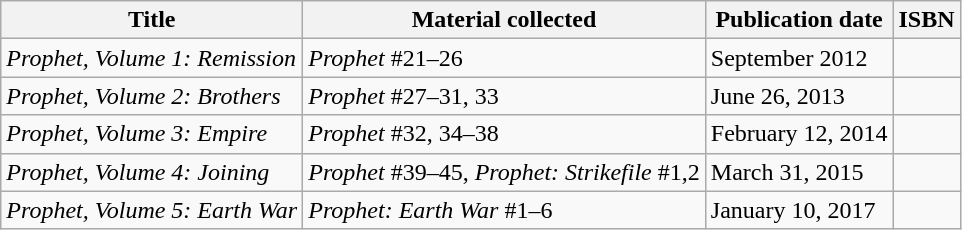<table class="wikitable">
<tr>
<th>Title</th>
<th>Material collected</th>
<th>Publication date</th>
<th>ISBN</th>
</tr>
<tr>
<td valign="top"><em>Prophet, Volume 1: Remission</em></td>
<td valign="top"><em>Prophet</em> #21–26</td>
<td valign="top">September 2012</td>
<td valign="top"></td>
</tr>
<tr>
<td valign="top"><em>Prophet, Volume 2: Brothers</em></td>
<td valign="top"><em>Prophet</em> #27–31, 33</td>
<td valign="top">June 26, 2013</td>
<td valign="top"></td>
</tr>
<tr>
<td valign="top"><em>Prophet, Volume 3: Empire</em></td>
<td valign="top"><em>Prophet</em> #32, 34–38</td>
<td valign="top">February 12, 2014</td>
<td valign="top"></td>
</tr>
<tr>
<td valign="top"><em>Prophet, Volume 4: Joining</em></td>
<td valign="top"><em>Prophet</em> #39–45, <em>Prophet: Strikefile</em> #1,2</td>
<td valign="top">March 31, 2015</td>
<td valign="top"></td>
</tr>
<tr>
<td valign="top"><em>Prophet, Volume 5: Earth War</em></td>
<td valign="top"><em>Prophet: Earth War</em> #1–6</td>
<td valign="top">January 10, 2017</td>
<td valign="top"></td>
</tr>
</table>
